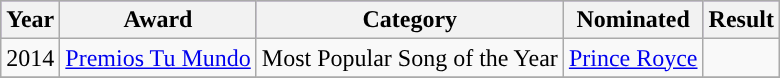<table class="wikitable plainrowheaders" style="text-align:center;">
<tr style="background:#96c;">
<th scope="col">Year</th>
<th scope="col">Award</th>
<th scope="col">Category</th>
<th scope="col">Nominated</th>
<th scope="col">Result</th>
</tr>
<tr>
<td>2014</td>
<td><a href='#'>Premios Tu Mundo</a></td>
<td>Most Popular Song of the Year</td>
<td><a href='#'>Prince Royce</a></td>
<td></td>
</tr>
<tr>
</tr>
</table>
